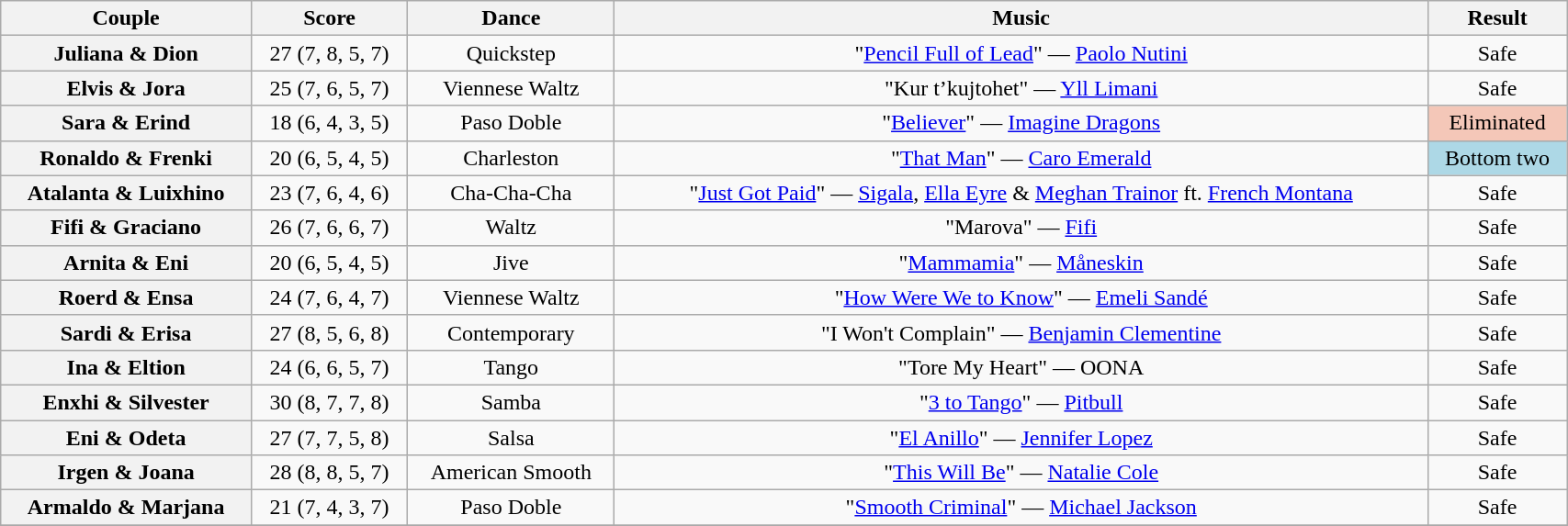<table class="wikitable sortable" style="text-align:center; width: 90%">
<tr>
<th scope="col">Couple</th>
<th scope="col">Score</th>
<th scope="col" class="unsortable">Dance</th>
<th scope="col" class="unsortable">Music</th>
<th scope="col" class="unsortable">Result</th>
</tr>
<tr>
<th scope="row">Juliana & Dion</th>
<td>27 (7, 8, 5, 7)</td>
<td>Quickstep</td>
<td>"<a href='#'>Pencil Full of Lead</a>" — <a href='#'>Paolo Nutini</a></td>
<td>Safe</td>
</tr>
<tr>
<th scope="row">Elvis & Jora</th>
<td>25 (7, 6, 5, 7)</td>
<td>Viennese Waltz</td>
<td>"Kur t’kujtohet" — <a href='#'>Yll Limani</a></td>
<td>Safe</td>
</tr>
<tr>
<th scope="row">Sara & Erind</th>
<td>18 (6, 4, 3, 5)</td>
<td>Paso Doble</td>
<td>"<a href='#'>Believer</a>" — <a href='#'>Imagine Dragons</a></td>
<td bgcolor= f4c7b8>Eliminated</td>
</tr>
<tr>
<th scope="row">Ronaldo & Frenki</th>
<td>20 (6, 5, 4, 5)</td>
<td>Charleston</td>
<td>"<a href='#'>That Man</a>" — <a href='#'>Caro Emerald</a></td>
<td bgcolor=lightblue>Bottom two</td>
</tr>
<tr>
<th scope="row">Atalanta & Luixhino</th>
<td>23 (7, 6, 4, 6)</td>
<td>Cha-Cha-Cha</td>
<td>"<a href='#'>Just Got Paid</a>" — <a href='#'>Sigala</a>, <a href='#'>Ella Eyre</a> & <a href='#'>Meghan Trainor</a> ft. <a href='#'>French Montana</a></td>
<td>Safe</td>
</tr>
<tr>
<th scope="row">Fifi & Graciano</th>
<td>26 (7, 6, 6, 7)</td>
<td>Waltz</td>
<td>"Marova" — <a href='#'>Fifi</a></td>
<td>Safe</td>
</tr>
<tr>
<th scope="row">Arnita & Eni</th>
<td>20 (6, 5, 4, 5)</td>
<td>Jive</td>
<td>"<a href='#'>Mammamia</a>" — <a href='#'>Måneskin</a></td>
<td>Safe</td>
</tr>
<tr>
<th scope="row">Roerd & Ensa</th>
<td>24 (7, 6, 4, 7)</td>
<td>Viennese Waltz</td>
<td>"<a href='#'>How Were We to Know</a>" — <a href='#'>Emeli Sandé</a></td>
<td>Safe</td>
</tr>
<tr>
<th scope="row">Sardi & Erisa</th>
<td>27 (8, 5, 6, 8)</td>
<td>Contemporary</td>
<td>"I Won't Complain" — <a href='#'>Benjamin Clementine</a></td>
<td>Safe</td>
</tr>
<tr>
<th scope="row">Ina & Eltion</th>
<td>24 (6, 6, 5, 7)</td>
<td>Tango</td>
<td>"Tore My Heart" — OONA</td>
<td>Safe</td>
</tr>
<tr>
<th scope="row">Enxhi & Silvester</th>
<td>30 (8, 7, 7, 8)</td>
<td>Samba</td>
<td>"<a href='#'>3 to Tango</a>" — <a href='#'>Pitbull</a></td>
<td>Safe</td>
</tr>
<tr>
<th scope="row">Eni & Odeta</th>
<td>27 (7, 7, 5, 8)</td>
<td>Salsa</td>
<td>"<a href='#'>El Anillo</a>" — <a href='#'>Jennifer Lopez</a></td>
<td>Safe</td>
</tr>
<tr>
<th scope="row">Irgen & Joana</th>
<td>28 (8, 8, 5, 7)</td>
<td>American Smooth</td>
<td>"<a href='#'>This Will Be</a>" — <a href='#'>Natalie Cole</a></td>
<td>Safe</td>
</tr>
<tr>
<th scope="row">Armaldo & Marjana</th>
<td>21 (7, 4, 3, 7)</td>
<td>Paso Doble</td>
<td>"<a href='#'>Smooth Criminal</a>" — <a href='#'>Michael Jackson</a></td>
<td>Safe</td>
</tr>
<tr>
</tr>
</table>
